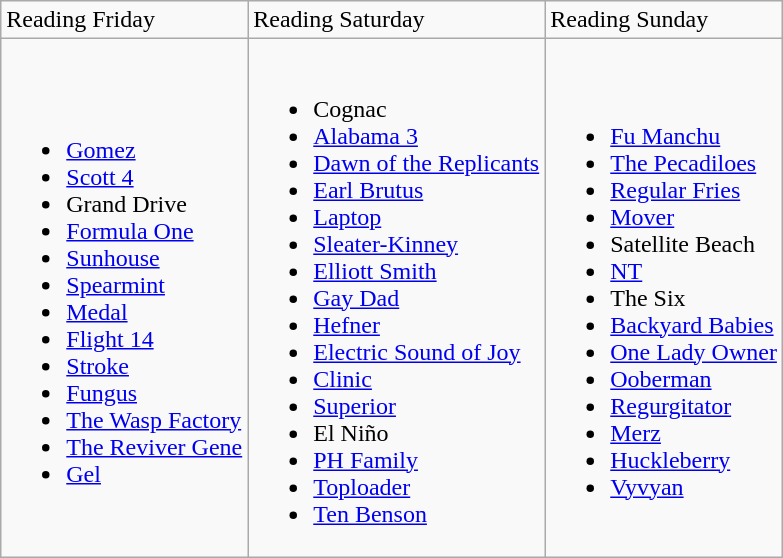<table class="wikitable">
<tr>
<td>Reading Friday</td>
<td>Reading Saturday</td>
<td>Reading Sunday</td>
</tr>
<tr>
<td><br><ul><li><a href='#'>Gomez</a></li><li><a href='#'>Scott 4</a></li><li>Grand Drive</li><li><a href='#'>Formula One</a></li><li><a href='#'>Sunhouse</a></li><li><a href='#'>Spearmint</a></li><li><a href='#'>Medal</a></li><li><a href='#'>Flight 14</a></li><li><a href='#'>Stroke</a></li><li><a href='#'>Fungus</a></li><li><a href='#'>The Wasp Factory</a></li><li><a href='#'>The Reviver Gene</a></li><li><a href='#'>Gel</a></li></ul></td>
<td><br><ul><li>Cognac</li><li><a href='#'>Alabama 3</a></li><li><a href='#'>Dawn of the Replicants</a></li><li><a href='#'>Earl Brutus</a></li><li><a href='#'>Laptop</a></li><li><a href='#'>Sleater-Kinney</a></li><li><a href='#'>Elliott Smith</a></li><li><a href='#'>Gay Dad</a></li><li><a href='#'>Hefner</a></li><li><a href='#'>Electric Sound of Joy</a></li><li><a href='#'>Clinic</a></li><li><a href='#'>Superior</a></li><li>El Niño</li><li><a href='#'>PH Family</a></li><li><a href='#'>Toploader</a></li><li><a href='#'>Ten Benson</a></li></ul></td>
<td><br><ul><li><a href='#'>Fu Manchu</a></li><li><a href='#'>The Pecadiloes</a></li><li><a href='#'>Regular Fries</a></li><li><a href='#'>Mover</a></li><li>Satellite Beach</li><li><a href='#'>NT</a></li><li>The Six</li><li><a href='#'>Backyard Babies</a></li><li><a href='#'>One Lady Owner</a></li><li><a href='#'>Ooberman</a></li><li><a href='#'>Regurgitator</a></li><li><a href='#'>Merz</a></li><li><a href='#'>Huckleberry</a></li><li><a href='#'>Vyvyan</a></li></ul></td>
</tr>
</table>
